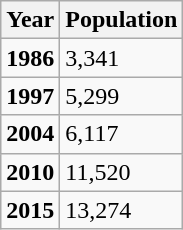<table class="wikitable">
<tr>
<th>Year</th>
<th>Population</th>
</tr>
<tr>
<td><strong>1986</strong></td>
<td>3,341</td>
</tr>
<tr>
<td><strong>1997</strong></td>
<td>5,299</td>
</tr>
<tr>
<td><strong>2004</strong></td>
<td>6,117</td>
</tr>
<tr>
<td><strong>2010</strong></td>
<td>11,520</td>
</tr>
<tr>
<td><strong>2015</strong></td>
<td>13,274</td>
</tr>
</table>
